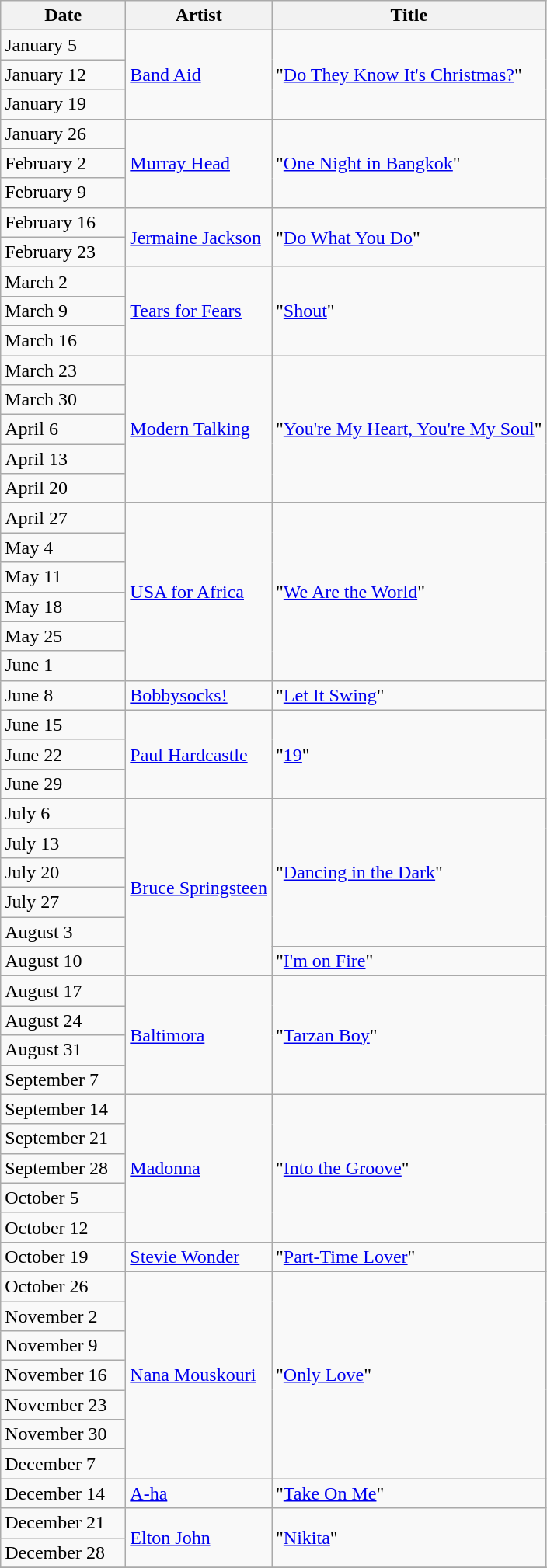<table class="wikitable">
<tr>
<th width="100px">Date</th>
<th>Artist</th>
<th>Title</th>
</tr>
<tr>
<td>January 5</td>
<td rowspan="3"><a href='#'>Band Aid</a></td>
<td rowspan="3">"<a href='#'>Do They Know It's Christmas?</a>"</td>
</tr>
<tr>
<td>January 12</td>
</tr>
<tr>
<td>January 19</td>
</tr>
<tr>
<td>January 26</td>
<td rowspan="3"><a href='#'>Murray Head</a></td>
<td rowspan="3">"<a href='#'>One Night in Bangkok</a>"</td>
</tr>
<tr>
<td>February 2</td>
</tr>
<tr>
<td>February 9</td>
</tr>
<tr>
<td>February 16</td>
<td rowspan="2"><a href='#'>Jermaine Jackson</a></td>
<td rowspan="2">"<a href='#'>Do What You Do</a>"</td>
</tr>
<tr>
<td>February 23</td>
</tr>
<tr>
<td>March 2</td>
<td rowspan="3"><a href='#'>Tears for Fears</a></td>
<td rowspan="3">"<a href='#'>Shout</a>"</td>
</tr>
<tr>
<td>March 9</td>
</tr>
<tr>
<td>March 16</td>
</tr>
<tr>
<td>March 23</td>
<td rowspan="5"><a href='#'>Modern Talking</a></td>
<td rowspan="5">"<a href='#'>You're My Heart, You're My Soul</a>"</td>
</tr>
<tr>
<td>March 30</td>
</tr>
<tr>
<td>April 6</td>
</tr>
<tr>
<td>April 13</td>
</tr>
<tr>
<td>April 20</td>
</tr>
<tr>
<td>April 27</td>
<td rowspan="6"><a href='#'>USA for Africa</a></td>
<td rowspan="6">"<a href='#'>We Are the World</a>"</td>
</tr>
<tr>
<td>May 4</td>
</tr>
<tr>
<td>May 11</td>
</tr>
<tr>
<td>May 18</td>
</tr>
<tr>
<td>May 25</td>
</tr>
<tr>
<td>June 1</td>
</tr>
<tr>
<td>June 8</td>
<td><a href='#'>Bobbysocks!</a></td>
<td>"<a href='#'>Let It Swing</a>"</td>
</tr>
<tr>
<td>June 15</td>
<td rowspan="3"><a href='#'>Paul Hardcastle</a></td>
<td rowspan="3">"<a href='#'>19</a>"</td>
</tr>
<tr>
<td>June 22</td>
</tr>
<tr>
<td>June 29</td>
</tr>
<tr>
<td>July 6</td>
<td rowspan="6"><a href='#'>Bruce Springsteen</a></td>
<td rowspan="5">"<a href='#'>Dancing in the Dark</a>"</td>
</tr>
<tr>
<td>July 13</td>
</tr>
<tr>
<td>July 20</td>
</tr>
<tr>
<td>July 27</td>
</tr>
<tr>
<td>August 3</td>
</tr>
<tr>
<td>August 10</td>
<td>"<a href='#'>I'm on Fire</a>"</td>
</tr>
<tr>
<td>August 17</td>
<td rowspan="4"><a href='#'>Baltimora</a></td>
<td rowspan="4">"<a href='#'>Tarzan Boy</a>"</td>
</tr>
<tr>
<td>August 24</td>
</tr>
<tr>
<td>August 31</td>
</tr>
<tr>
<td>September 7</td>
</tr>
<tr>
<td>September 14</td>
<td rowspan="5"><a href='#'>Madonna</a></td>
<td rowspan="5">"<a href='#'>Into the Groove</a>"</td>
</tr>
<tr>
<td>September 21</td>
</tr>
<tr>
<td>September 28</td>
</tr>
<tr>
<td>October 5</td>
</tr>
<tr>
<td>October 12</td>
</tr>
<tr>
<td>October 19</td>
<td><a href='#'>Stevie Wonder</a></td>
<td>"<a href='#'>Part-Time Lover</a>"</td>
</tr>
<tr>
<td>October 26</td>
<td rowspan="7"><a href='#'>Nana Mouskouri</a></td>
<td rowspan="7">"<a href='#'>Only Love</a>"</td>
</tr>
<tr>
<td>November 2</td>
</tr>
<tr>
<td>November 9</td>
</tr>
<tr>
<td>November 16</td>
</tr>
<tr>
<td>November 23</td>
</tr>
<tr>
<td>November 30</td>
</tr>
<tr>
<td>December 7</td>
</tr>
<tr>
<td>December 14</td>
<td><a href='#'>A-ha</a></td>
<td>"<a href='#'>Take On Me</a>"</td>
</tr>
<tr>
<td>December 21</td>
<td rowspan="2"><a href='#'>Elton John</a></td>
<td rowspan="2">"<a href='#'>Nikita</a>"</td>
</tr>
<tr>
<td>December 28</td>
</tr>
<tr>
</tr>
</table>
